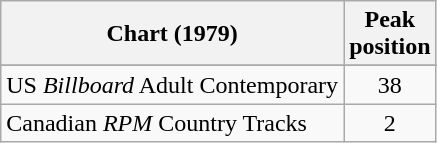<table class="wikitable sortable">
<tr>
<th>Chart (1979)</th>
<th>Peak<br>position</th>
</tr>
<tr>
</tr>
<tr>
</tr>
<tr>
<td>US <em>Billboard</em> Adult Contemporary</td>
<td align="center">38</td>
</tr>
<tr>
<td>Canadian <em>RPM</em> Country Tracks</td>
<td align="center">2</td>
</tr>
</table>
